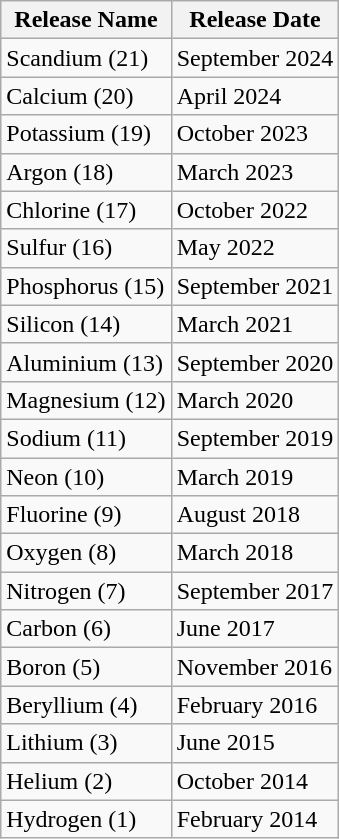<table class="wikitable sortable">
<tr>
<th>Release Name</th>
<th>Release Date</th>
</tr>
<tr>
<td>Scandium (21)</td>
<td>September 2024</td>
</tr>
<tr>
<td>Calcium (20)</td>
<td>April 2024</td>
</tr>
<tr>
<td>Potassium (19)</td>
<td>October 2023</td>
</tr>
<tr>
<td>Argon (18)</td>
<td>March 2023</td>
</tr>
<tr>
<td>Chlorine (17)</td>
<td>October 2022</td>
</tr>
<tr>
<td>Sulfur (16)</td>
<td>May 2022</td>
</tr>
<tr>
<td>Phosphorus (15)</td>
<td>September 2021</td>
</tr>
<tr>
<td>Silicon (14)</td>
<td>March 2021</td>
</tr>
<tr>
<td>Aluminium (13)</td>
<td>September 2020</td>
</tr>
<tr>
<td>Magnesium (12)</td>
<td>March 2020</td>
</tr>
<tr>
<td>Sodium (11)</td>
<td>September 2019</td>
</tr>
<tr>
<td>Neon (10)</td>
<td>March 2019</td>
</tr>
<tr>
<td>Fluorine (9)</td>
<td>August 2018</td>
</tr>
<tr>
<td>Oxygen (8)</td>
<td>March 2018</td>
</tr>
<tr>
<td>Nitrogen (7)</td>
<td>September 2017</td>
</tr>
<tr>
<td>Carbon (6)</td>
<td>June 2017</td>
</tr>
<tr>
<td>Boron (5)</td>
<td>November 2016</td>
</tr>
<tr>
<td>Beryllium (4)</td>
<td>February 2016</td>
</tr>
<tr>
<td>Lithium (3)</td>
<td>June 2015</td>
</tr>
<tr>
<td>Helium (2)</td>
<td>October 2014</td>
</tr>
<tr>
<td>Hydrogen (1)</td>
<td>February 2014</td>
</tr>
</table>
